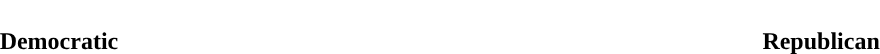<table style="width:70%; text-align:center">
<tr style="color:white">
<td style="background:"><strong>124</strong></td>
<td style="background:"><strong>22</strong></td>
<td style="background:"><strong>5</strong></td>
<td style="background:"><strong>206</strong></td>
</tr>
<tr>
<td><span><strong>Democratic</strong></span></td>
<td><span><strong></strong></span></td>
<td></td>
<td><span><strong>Republican</strong></span></td>
</tr>
</table>
